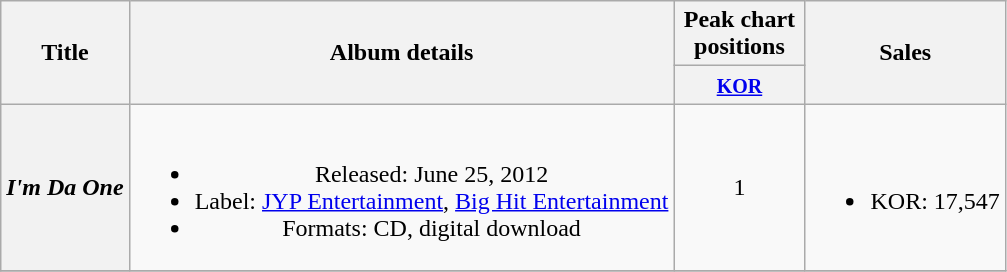<table class="wikitable plainrowheaders" style="text-align:center;">
<tr>
<th scope="col" rowspan="2">Title</th>
<th scope="col" rowspan="2">Album details</th>
<th scope="col" colspan="1" style="width:5em;">Peak chart positions</th>
<th scope="col" rowspan="2">Sales</th>
</tr>
<tr>
<th><small><a href='#'>KOR</a></small><br></th>
</tr>
<tr>
<th scope="row"><em>I'm Da One</em></th>
<td><br><ul><li>Released: June 25, 2012</li><li>Label: <a href='#'>JYP Entertainment</a>, <a href='#'>Big Hit Entertainment</a></li><li>Formats: CD, digital download</li></ul></td>
<td>1</td>
<td><br><ul><li>KOR: 17,547</li></ul></td>
</tr>
<tr>
</tr>
</table>
